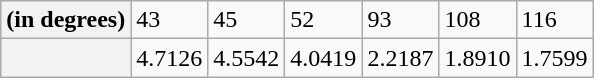<table class="wikitable">
<tr>
<th> (in degrees)</th>
<td>43</td>
<td>45</td>
<td>52</td>
<td>93</td>
<td>108</td>
<td>116</td>
</tr>
<tr>
<th></th>
<td>4.7126</td>
<td>4.5542</td>
<td>4.0419</td>
<td>2.2187</td>
<td>1.8910</td>
<td>1.7599</td>
</tr>
</table>
